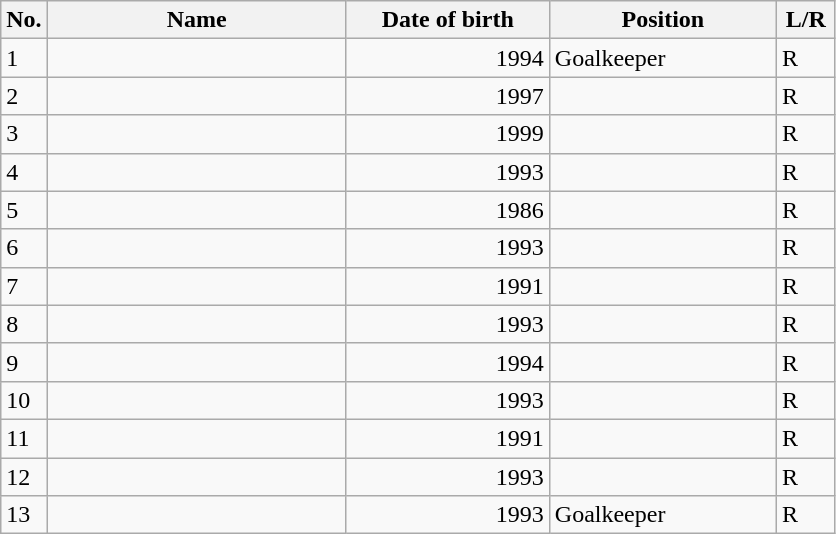<table class=wikitable sortable style=font-size:100%; text-align:center;>
<tr>
<th>No.</th>
<th style=width:12em>Name</th>
<th style=width:8em>Date of birth</th>
<th style=width:9em>Position</th>
<th style=width:2em>L/R</th>
</tr>
<tr>
<td>1</td>
<td align=left></td>
<td align=right>1994</td>
<td>Goalkeeper</td>
<td>R</td>
</tr>
<tr>
<td>2</td>
<td align=left></td>
<td align=right>1997</td>
<td></td>
<td>R</td>
</tr>
<tr>
<td>3</td>
<td align=left></td>
<td align=right>1999</td>
<td></td>
<td>R</td>
</tr>
<tr>
<td>4</td>
<td align=left></td>
<td align=right>1993</td>
<td></td>
<td>R</td>
</tr>
<tr>
<td>5</td>
<td align=left></td>
<td align=right>1986</td>
<td></td>
<td>R</td>
</tr>
<tr>
<td>6</td>
<td align=left></td>
<td align=right>1993</td>
<td></td>
<td>R</td>
</tr>
<tr>
<td>7</td>
<td align=left></td>
<td align=right>1991</td>
<td></td>
<td>R</td>
</tr>
<tr>
<td>8</td>
<td align=left></td>
<td align=right>1993</td>
<td></td>
<td>R</td>
</tr>
<tr>
<td>9</td>
<td align=left></td>
<td align=right>1994</td>
<td></td>
<td>R</td>
</tr>
<tr>
<td>10</td>
<td align=left></td>
<td align=right>1993</td>
<td></td>
<td>R</td>
</tr>
<tr>
<td>11</td>
<td align=left></td>
<td align=right>1991</td>
<td></td>
<td>R</td>
</tr>
<tr>
<td>12</td>
<td align=left></td>
<td align=right>1993</td>
<td></td>
<td>R</td>
</tr>
<tr>
<td>13</td>
<td align=left></td>
<td align=right>1993</td>
<td>Goalkeeper</td>
<td>R</td>
</tr>
</table>
